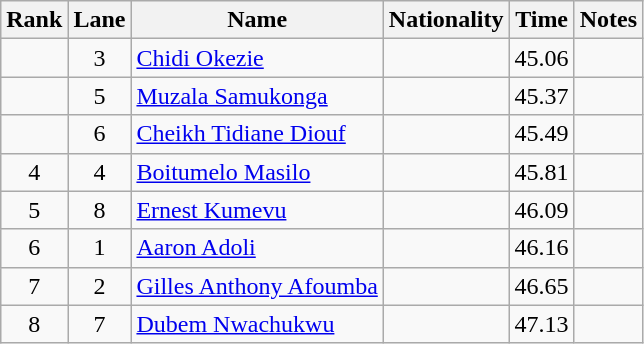<table class="wikitable sortable" style="text-align:center">
<tr>
<th>Rank</th>
<th>Lane</th>
<th>Name</th>
<th>Nationality</th>
<th>Time</th>
<th>Notes</th>
</tr>
<tr>
<td></td>
<td>3</td>
<td align=left><a href='#'>Chidi Okezie</a></td>
<td align=left></td>
<td>45.06</td>
<td></td>
</tr>
<tr>
<td></td>
<td>5</td>
<td align=left><a href='#'>Muzala Samukonga</a></td>
<td align=left></td>
<td>45.37</td>
<td></td>
</tr>
<tr>
<td></td>
<td>6</td>
<td align=left><a href='#'>Cheikh Tidiane Diouf</a></td>
<td align=left></td>
<td>45.49</td>
<td></td>
</tr>
<tr>
<td>4</td>
<td>4</td>
<td align=left><a href='#'>Boitumelo Masilo</a></td>
<td align=left></td>
<td>45.81</td>
<td></td>
</tr>
<tr>
<td>5</td>
<td>8</td>
<td align=left><a href='#'>Ernest Kumevu</a></td>
<td align=left></td>
<td>46.09</td>
<td></td>
</tr>
<tr>
<td>6</td>
<td>1</td>
<td align=left><a href='#'>Aaron Adoli</a></td>
<td align=left></td>
<td>46.16</td>
<td></td>
</tr>
<tr>
<td>7</td>
<td>2</td>
<td align=left><a href='#'>Gilles Anthony Afoumba</a></td>
<td align=left></td>
<td>46.65</td>
<td></td>
</tr>
<tr>
<td>8</td>
<td>7</td>
<td align=left><a href='#'>Dubem Nwachukwu</a></td>
<td align=left></td>
<td>47.13</td>
<td></td>
</tr>
</table>
